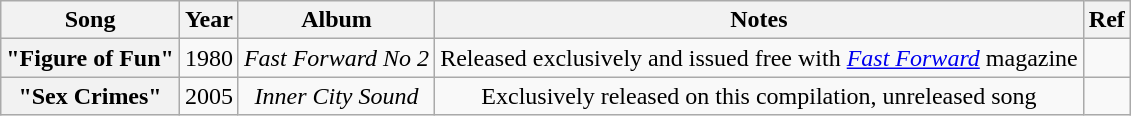<table class="wikitable plainrowheaders" style="text-align:center">
<tr>
<th scope="col">Song</th>
<th scope="col">Year</th>
<th scope="col">Album</th>
<th scope="col">Notes</th>
<th scope="col">Ref</th>
</tr>
<tr>
<th scope="row">"Figure of Fun"</th>
<td>1980</td>
<td><em>Fast Forward No 2</em></td>
<td>Released exclusively and issued free with <em><a href='#'>Fast Forward</a></em> magazine</td>
<td></td>
</tr>
<tr>
<th scope="row">"Sex Crimes"</th>
<td>2005</td>
<td><em>Inner City Sound</em></td>
<td>Exclusively released on this compilation, unreleased song</td>
<td></td>
</tr>
</table>
